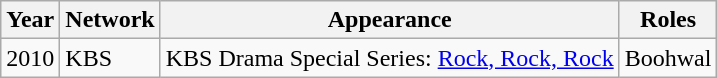<table class="wikitable">
<tr>
<th>Year</th>
<th>Network</th>
<th>Appearance</th>
<th>Roles</th>
</tr>
<tr>
<td>2010</td>
<td>KBS</td>
<td>KBS Drama Special Series: <a href='#'>Rock, Rock, Rock</a></td>
<td>Boohwal</td>
</tr>
</table>
